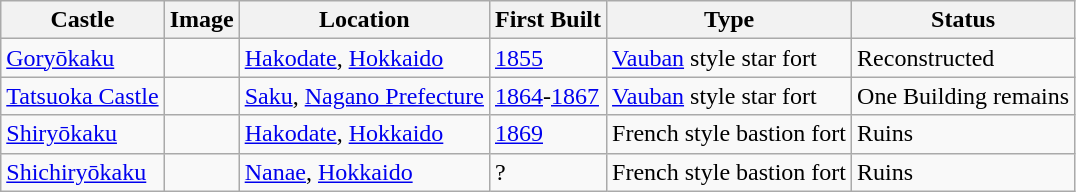<table class="wikitable sortable">
<tr>
<th>Castle</th>
<th>Image</th>
<th>Location</th>
<th data-sort-type=number>First Built</th>
<th>Type</th>
<th>Status</th>
</tr>
<tr>
<td><a href='#'>Goryōkaku</a></td>
<td></td>
<td><a href='#'>Hakodate</a>, <a href='#'>Hokkaido</a></td>
<td><a href='#'>1855</a></td>
<td><a href='#'>Vauban</a> style star fort</td>
<td>Reconstructed</td>
</tr>
<tr>
<td><a href='#'>Tatsuoka Castle</a></td>
<td></td>
<td><a href='#'>Saku</a>, <a href='#'>Nagano Prefecture</a></td>
<td><a href='#'>1864</a>-<a href='#'>1867</a></td>
<td><a href='#'>Vauban</a> style star fort</td>
<td>One Building remains</td>
</tr>
<tr>
<td><a href='#'>Shiryōkaku</a></td>
<td></td>
<td><a href='#'>Hakodate</a>, <a href='#'>Hokkaido</a></td>
<td><a href='#'>1869</a></td>
<td>French style bastion fort</td>
<td>Ruins</td>
</tr>
<tr>
<td><a href='#'>Shichiryōkaku</a></td>
<td></td>
<td><a href='#'>Nanae</a>, <a href='#'>Hokkaido</a></td>
<td>?</td>
<td>French style bastion fort</td>
<td>Ruins</td>
</tr>
</table>
